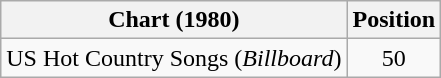<table class="wikitable">
<tr>
<th>Chart (1980)</th>
<th>Position</th>
</tr>
<tr>
<td>US Hot Country Songs (<em>Billboard</em>)</td>
<td align="center">50</td>
</tr>
</table>
